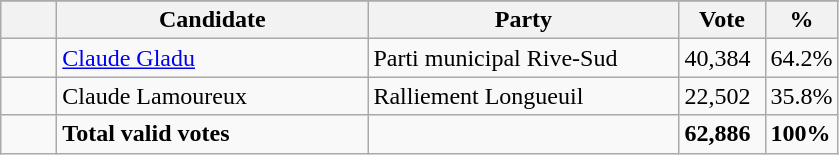<table class="wikitable">
<tr>
</tr>
<tr>
<th bgcolor="#DDDDFF" width="30px"></th>
<th bgcolor="#DDDDFF" width="200px">Candidate</th>
<th bgcolor="#DDDDFF" width="200px">Party</th>
<th bgcolor="#DDDDFF" width="50px">Vote</th>
<th bgcolor="#DDDDFF" width="30px">%</th>
</tr>
<tr>
<td> </td>
<td><a href='#'>Claude Gladu</a></td>
<td>Parti municipal Rive-Sud</td>
<td>40,384</td>
<td>64.2%</td>
</tr>
<tr>
<td> </td>
<td>Claude Lamoureux</td>
<td>Ralliement Longueuil</td>
<td>22,502</td>
<td>35.8%</td>
</tr>
<tr>
<td> </td>
<td><strong>Total valid votes</strong></td>
<td></td>
<td><strong>62,886</strong></td>
<td><strong>100%</strong></td>
</tr>
</table>
